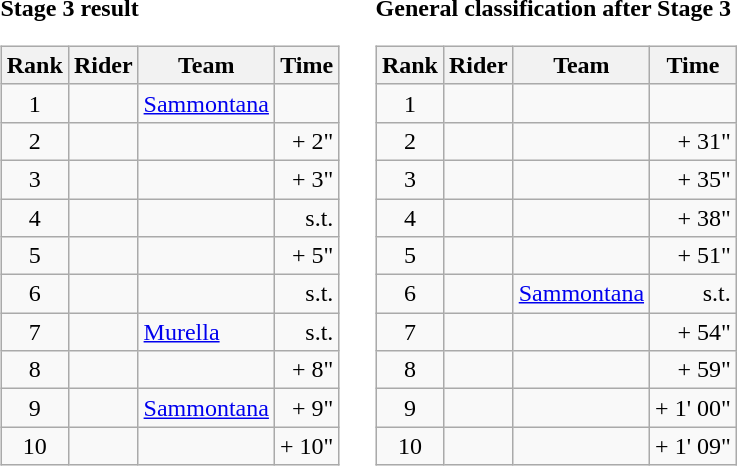<table>
<tr>
<td><strong>Stage 3 result</strong><br><table class="wikitable">
<tr>
<th scope="col">Rank</th>
<th scope="col">Rider</th>
<th scope="col">Team</th>
<th scope="col">Time</th>
</tr>
<tr>
<td style="text-align:center;">1</td>
<td></td>
<td><a href='#'>Sammontana</a></td>
<td style="text-align:right;"></td>
</tr>
<tr>
<td style="text-align:center;">2</td>
<td></td>
<td></td>
<td style="text-align:right;">+ 2"</td>
</tr>
<tr>
<td style="text-align:center;">3</td>
<td></td>
<td></td>
<td style="text-align:right;">+ 3"</td>
</tr>
<tr>
<td style="text-align:center;">4</td>
<td></td>
<td></td>
<td style="text-align:right;">s.t.</td>
</tr>
<tr>
<td style="text-align:center;">5</td>
<td></td>
<td></td>
<td style="text-align:right;">+ 5"</td>
</tr>
<tr>
<td style="text-align:center;">6</td>
<td></td>
<td></td>
<td style="text-align:right;">s.t.</td>
</tr>
<tr>
<td style="text-align:center;">7</td>
<td></td>
<td><a href='#'>Murella</a></td>
<td style="text-align:right;">s.t.</td>
</tr>
<tr>
<td style="text-align:center;">8</td>
<td></td>
<td></td>
<td style="text-align:right;">+ 8"</td>
</tr>
<tr>
<td style="text-align:center;">9</td>
<td></td>
<td><a href='#'>Sammontana</a></td>
<td style="text-align:right;">+ 9"</td>
</tr>
<tr>
<td style="text-align:center;">10</td>
<td></td>
<td></td>
<td style="text-align:right;">+ 10"</td>
</tr>
</table>
</td>
<td></td>
<td><strong>General classification after Stage 3</strong><br><table class="wikitable">
<tr>
<th scope="col">Rank</th>
<th scope="col">Rider</th>
<th scope="col">Team</th>
<th scope="col">Time</th>
</tr>
<tr>
<td style="text-align:center;">1</td>
<td></td>
<td></td>
<td style="text-align:right;"></td>
</tr>
<tr>
<td style="text-align:center;">2</td>
<td></td>
<td></td>
<td style="text-align:right;">+ 31"</td>
</tr>
<tr>
<td style="text-align:center;">3</td>
<td></td>
<td></td>
<td style="text-align:right;">+ 35"</td>
</tr>
<tr>
<td style="text-align:center;">4</td>
<td></td>
<td></td>
<td style="text-align:right;">+ 38"</td>
</tr>
<tr>
<td style="text-align:center;">5</td>
<td></td>
<td></td>
<td style="text-align:right;">+ 51"</td>
</tr>
<tr>
<td style="text-align:center;">6</td>
<td></td>
<td><a href='#'>Sammontana</a></td>
<td style="text-align:right;">s.t.</td>
</tr>
<tr>
<td style="text-align:center;">7</td>
<td></td>
<td></td>
<td style="text-align:right;">+ 54"</td>
</tr>
<tr>
<td style="text-align:center;">8</td>
<td></td>
<td></td>
<td style="text-align:right;">+ 59"</td>
</tr>
<tr>
<td style="text-align:center;">9</td>
<td></td>
<td></td>
<td style="text-align:right;">+ 1' 00"</td>
</tr>
<tr>
<td style="text-align:center;">10</td>
<td></td>
<td></td>
<td style="text-align:right;">+ 1' 09"</td>
</tr>
</table>
</td>
</tr>
</table>
